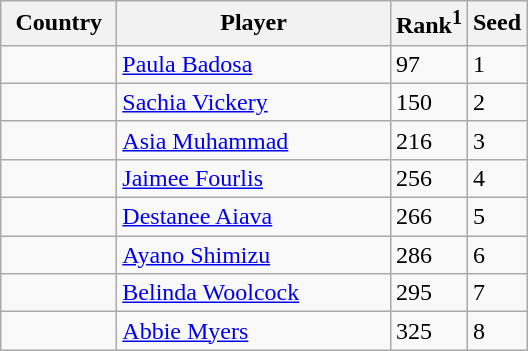<table class="sortable wikitable">
<tr>
<th width="70">Country</th>
<th width="175">Player</th>
<th>Rank<sup>1</sup></th>
<th>Seed</th>
</tr>
<tr>
<td></td>
<td><a href='#'>Paula Badosa</a></td>
<td>97</td>
<td>1</td>
</tr>
<tr>
<td></td>
<td><a href='#'>Sachia Vickery</a></td>
<td>150</td>
<td>2</td>
</tr>
<tr>
<td></td>
<td><a href='#'>Asia Muhammad</a></td>
<td>216</td>
<td>3</td>
</tr>
<tr>
<td></td>
<td><a href='#'>Jaimee Fourlis</a></td>
<td>256</td>
<td>4</td>
</tr>
<tr>
<td></td>
<td><a href='#'>Destanee Aiava</a></td>
<td>266</td>
<td>5</td>
</tr>
<tr>
<td></td>
<td><a href='#'>Ayano Shimizu</a></td>
<td>286</td>
<td>6</td>
</tr>
<tr>
<td></td>
<td><a href='#'>Belinda Woolcock</a></td>
<td>295</td>
<td>7</td>
</tr>
<tr>
<td></td>
<td><a href='#'>Abbie Myers</a></td>
<td>325</td>
<td>8</td>
</tr>
</table>
